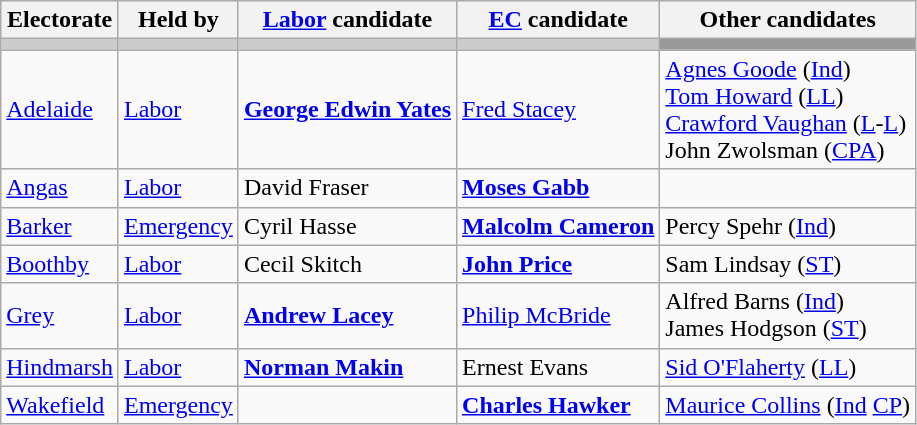<table class="wikitable">
<tr>
<th>Electorate</th>
<th>Held by</th>
<th><a href='#'>Labor</a> candidate</th>
<th><a href='#'>EC</a> candidate</th>
<th>Other candidates</th>
</tr>
<tr bgcolor="#cccccc">
<td></td>
<td></td>
<td></td>
<td></td>
<td bgcolor="#999999"></td>
</tr>
<tr>
<td><a href='#'>Adelaide</a></td>
<td><a href='#'>Labor</a></td>
<td><strong><a href='#'>George Edwin Yates</a></strong></td>
<td><a href='#'>Fred Stacey</a></td>
<td><a href='#'>Agnes Goode</a> (<a href='#'>Ind</a>)<br><a href='#'>Tom Howard</a> (<a href='#'>LL</a>)<br><a href='#'>Crawford Vaughan</a> (<a href='#'>L</a>-<a href='#'>L</a>)<br>John Zwolsman (<a href='#'>CPA</a>)</td>
</tr>
<tr>
<td><a href='#'>Angas</a></td>
<td><a href='#'>Labor</a></td>
<td>David Fraser</td>
<td><strong><a href='#'>Moses Gabb</a></strong></td>
<td></td>
</tr>
<tr>
<td><a href='#'>Barker</a></td>
<td><a href='#'>Emergency</a></td>
<td>Cyril Hasse</td>
<td><strong><a href='#'>Malcolm Cameron</a></strong></td>
<td>Percy Spehr (<a href='#'>Ind</a>)</td>
</tr>
<tr>
<td><a href='#'>Boothby</a></td>
<td><a href='#'>Labor</a></td>
<td>Cecil Skitch</td>
<td><strong><a href='#'>John Price</a></strong></td>
<td>Sam Lindsay (<a href='#'>ST</a>)</td>
</tr>
<tr>
<td><a href='#'>Grey</a></td>
<td><a href='#'>Labor</a></td>
<td><strong><a href='#'>Andrew Lacey</a></strong></td>
<td><a href='#'>Philip McBride</a></td>
<td>Alfred Barns (<a href='#'>Ind</a>)<br>James Hodgson (<a href='#'>ST</a>)</td>
</tr>
<tr>
<td><a href='#'>Hindmarsh</a></td>
<td><a href='#'>Labor</a></td>
<td><strong><a href='#'>Norman Makin</a></strong></td>
<td>Ernest Evans</td>
<td><a href='#'>Sid O'Flaherty</a> (<a href='#'>LL</a>)</td>
</tr>
<tr>
<td><a href='#'>Wakefield</a></td>
<td><a href='#'>Emergency</a></td>
<td></td>
<td><strong><a href='#'>Charles Hawker</a></strong></td>
<td><a href='#'>Maurice Collins</a> (<a href='#'>Ind</a> <a href='#'>CP</a>)</td>
</tr>
</table>
